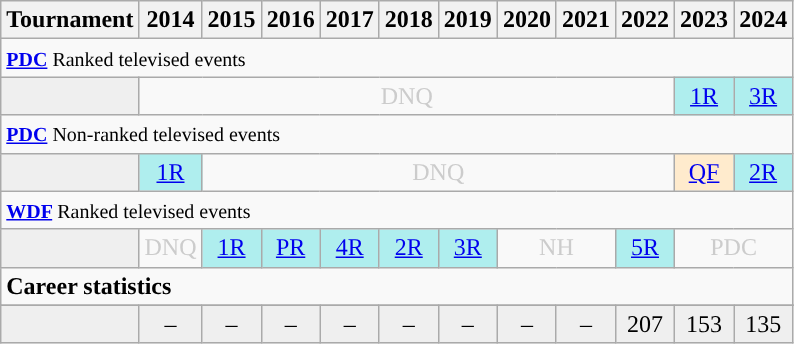<table class="wikitable" style="width:20%; margin:0">
<tr>
<th>Tournament</th>
<th>2014</th>
<th>2015</th>
<th>2016</th>
<th>2017</th>
<th>2018</th>
<th>2019</th>
<th>2020</th>
<th>2021</th>
<th>2022</th>
<th>2023</th>
<th>2024</th>
</tr>
<tr>
<td colspan="12" style="text-align:left"><small><strong><a href='#'>PDC</a> </strong>Ranked televised events</small></td>
</tr>
<tr>
<td style="background:#efefef;"></td>
<td colspan="9" style="text-align:center; color:#ccc;">DNQ</td>
<td style="text-align:center; background:#afeeee;"><a href='#'>1R</a></td>
<td style="text-align:center; background:#afeeee;"><a href='#'>3R</a></td>
</tr>
<tr>
<td colspan="12" style="text-align:left"><small><strong><a href='#'>PDC</a> </strong>Non-ranked televised events</small></td>
</tr>
<tr>
<td style="background:#efefef;"></td>
<td style="text-align:center; background:#afeeee;"><a href='#'>1R</a></td>
<td colspan="8" style="text-align:center; color:#ccc;">DNQ</td>
<td style="text-align:center; background:#ffebcd;"><a href='#'>QF</a></td>
<td style="text-align:center; background:#afeeee;"><a href='#'>2R</a></td>
</tr>
<tr>
<td colspan="12" style="text-align:left"><small><strong><a href='#'>WDF</a> </strong>Ranked televised events</small></td>
</tr>
<tr>
<td style="background:#efefef;"></td>
<td style="text-align:center; color:#ccc;">DNQ</td>
<td style="text-align:center; background:#afeeee;"><a href='#'>1R</a></td>
<td style="text-align:center; background:#afeeee;"><a href='#'>PR</a></td>
<td style="text-align:center; background:#afeeee;"><a href='#'>4R</a></td>
<td style="text-align:center; background:#afeeee;"><a href='#'>2R</a></td>
<td style="text-align:center; background:#afeeee;"><a href='#'>3R</a></td>
<td colspan="2" style="text-align:center; color:#ccc;">NH</td>
<td style="text-align:center; background:#afeeee;"><a href='#'>5R</a></td>
<td colspan="2" style="text-align:center; color:#ccc;">PDC</td>
</tr>
<tr>
<td colspan="12" style="text-align:left"><strong>Career statistics</strong></td>
</tr>
<tr>
</tr>
<tr style="background:#efefef">
<td style="text-align:left"></td>
<td style="text-align:center;">–</td>
<td style="text-align:center;">–</td>
<td style="text-align:center;">–</td>
<td style="text-align:center;">–</td>
<td style="text-align:center;">–</td>
<td style="text-align:center;">–</td>
<td style="text-align:center;">–</td>
<td style="text-align:center;">–</td>
<td style="text-align:center;">207</td>
<td style="text-align:center;">153</td>
<td style="text-align:center;">135</td>
</tr>
</table>
